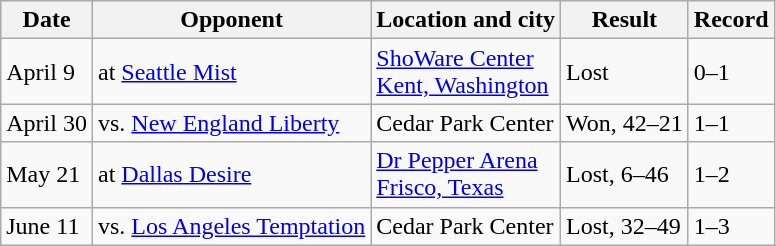<table class="wikitable">
<tr>
<th>Date</th>
<th>Opponent</th>
<th>Location and city</th>
<th>Result</th>
<th>Record</th>
</tr>
<tr>
<td>April 9</td>
<td>at <a href='#'>Seattle Mist</a></td>
<td><a href='#'>ShoWare Center</a><br><a href='#'>Kent, Washington</a></td>
<td>Lost</td>
<td>0–1</td>
</tr>
<tr>
<td>April 30</td>
<td>vs. <a href='#'>New England Liberty</a></td>
<td>Cedar Park Center</td>
<td>Won, 42–21</td>
<td>1–1</td>
</tr>
<tr>
<td>May 21</td>
<td>at <a href='#'>Dallas Desire</a></td>
<td><a href='#'>Dr Pepper Arena</a><br><a href='#'>Frisco, Texas</a></td>
<td>Lost, 6–46</td>
<td>1–2</td>
</tr>
<tr>
<td>June 11</td>
<td>vs. <a href='#'>Los Angeles Temptation</a></td>
<td>Cedar Park Center</td>
<td>Lost, 32–49</td>
<td>1–3</td>
</tr>
</table>
